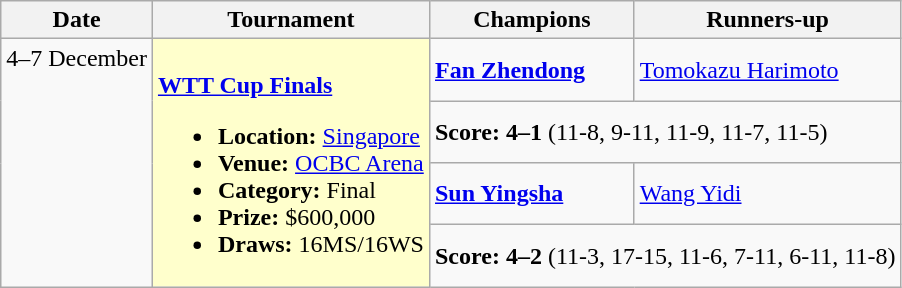<table class=wikitable>
<tr>
<th scope=col>Date</th>
<th scope=col>Tournament</th>
<th scope=col>Champions</th>
<th scope=col>Runners-up</th>
</tr>
<tr valign=top>
<td rowspan=4>4–7 December</td>
<td style="background:#ffc;" rowspan="4"><br><strong><a href='#'>WTT Cup Finals</a></strong><ul><li><strong>Location:</strong> <a href='#'>Singapore</a></li><li><strong>Venue:</strong> <a href='#'>OCBC Arena</a></li><li><strong>Category:</strong> Final</li><li><strong>Prize:</strong> $600,000</li><li><strong>Draws:</strong> 16MS/16WS</li></ul></td>
<td valign=middle><strong> <a href='#'>Fan Zhendong</a></strong></td>
<td valign=middle> <a href='#'>Tomokazu Harimoto</a></td>
</tr>
<tr>
<td colspan=2><strong>Score: 4–1</strong> (11-8, 9-11, 11-9, 11-7, 11-5)</td>
</tr>
<tr valign=middle>
<td><strong> <a href='#'>Sun Yingsha</a></strong></td>
<td> <a href='#'>Wang Yidi</a></td>
</tr>
<tr>
<td colspan=2><strong>Score: 4–2</strong> (11-3, 17-15, 11-6, 7-11, 6-11, 11-8)</td>
</tr>
</table>
